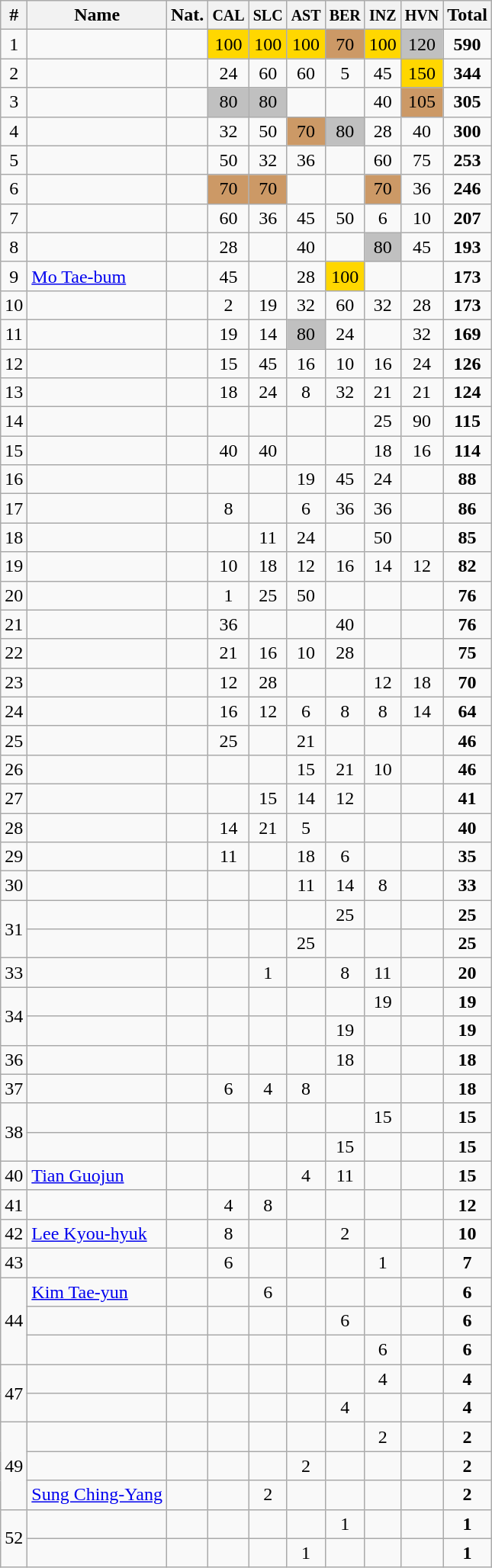<table class="wikitable sortable" style="text-align:center;">
<tr>
<th>#</th>
<th>Name</th>
<th>Nat.</th>
<th><small>CAL</small></th>
<th><small>SLC</small></th>
<th><small>AST</small></th>
<th><small>BER</small></th>
<th><small>INZ</small></th>
<th><small>HVN</small></th>
<th>Total</th>
</tr>
<tr>
<td>1</td>
<td align=left></td>
<td></td>
<td bgcolor=gold>100</td>
<td bgcolor=gold>100</td>
<td bgcolor=gold>100</td>
<td bgcolor=cc9966>70</td>
<td bgcolor=gold>100</td>
<td bgcolor=silver>120</td>
<td><strong>590</strong></td>
</tr>
<tr>
<td>2</td>
<td align=left></td>
<td></td>
<td>24</td>
<td>60</td>
<td>60</td>
<td>5</td>
<td>45</td>
<td bgcolor=gold>150</td>
<td><strong>344</strong></td>
</tr>
<tr>
<td>3</td>
<td align=left></td>
<td></td>
<td bgcolor=silver>80</td>
<td bgcolor=silver>80</td>
<td></td>
<td></td>
<td>40</td>
<td bgcolor=cc9966>105</td>
<td><strong>305</strong></td>
</tr>
<tr>
<td>4</td>
<td align=left></td>
<td></td>
<td>32</td>
<td>50</td>
<td bgcolor=cc9966>70</td>
<td bgcolor=silver>80</td>
<td>28</td>
<td>40</td>
<td><strong>300</strong></td>
</tr>
<tr>
<td>5</td>
<td align=left></td>
<td></td>
<td>50</td>
<td>32</td>
<td>36</td>
<td></td>
<td>60</td>
<td>75</td>
<td><strong>253</strong></td>
</tr>
<tr>
<td>6</td>
<td align=left></td>
<td></td>
<td bgcolor=cc9966>70</td>
<td bgcolor=cc9966>70</td>
<td></td>
<td></td>
<td bgcolor=cc9966>70</td>
<td>36</td>
<td><strong>246</strong></td>
</tr>
<tr>
<td>7</td>
<td align=left></td>
<td></td>
<td>60</td>
<td>36</td>
<td>45</td>
<td>50</td>
<td>6</td>
<td>10</td>
<td><strong>207</strong></td>
</tr>
<tr>
<td>8</td>
<td align=left></td>
<td></td>
<td>28</td>
<td></td>
<td>40</td>
<td></td>
<td bgcolor=silver>80</td>
<td>45</td>
<td><strong>193</strong></td>
</tr>
<tr>
<td>9</td>
<td align=left><a href='#'>Mo Tae-bum</a></td>
<td></td>
<td>45</td>
<td></td>
<td>28</td>
<td bgcolor=gold>100</td>
<td></td>
<td></td>
<td><strong>173</strong></td>
</tr>
<tr>
<td>10</td>
<td align=left></td>
<td></td>
<td>2</td>
<td>19</td>
<td>32</td>
<td>60</td>
<td>32</td>
<td>28</td>
<td><strong>173</strong></td>
</tr>
<tr>
<td>11</td>
<td align=left></td>
<td></td>
<td>19</td>
<td>14</td>
<td bgcolor=silver>80</td>
<td>24</td>
<td></td>
<td>32</td>
<td><strong>169</strong></td>
</tr>
<tr>
<td>12</td>
<td align=left></td>
<td></td>
<td>15</td>
<td>45</td>
<td>16</td>
<td>10</td>
<td>16</td>
<td>24</td>
<td><strong>126</strong></td>
</tr>
<tr>
<td>13</td>
<td align=left></td>
<td></td>
<td>18</td>
<td>24</td>
<td>8</td>
<td>32</td>
<td>21</td>
<td>21</td>
<td><strong>124</strong></td>
</tr>
<tr>
<td>14</td>
<td align=left></td>
<td></td>
<td></td>
<td></td>
<td></td>
<td></td>
<td>25</td>
<td>90</td>
<td><strong>115</strong></td>
</tr>
<tr>
<td>15</td>
<td align=left></td>
<td></td>
<td>40</td>
<td>40</td>
<td></td>
<td></td>
<td>18</td>
<td>16</td>
<td><strong>114</strong></td>
</tr>
<tr>
<td>16</td>
<td align=left></td>
<td></td>
<td></td>
<td></td>
<td>19</td>
<td>45</td>
<td>24</td>
<td></td>
<td><strong>88</strong></td>
</tr>
<tr>
<td>17</td>
<td align=left></td>
<td></td>
<td>8</td>
<td></td>
<td>6</td>
<td>36</td>
<td>36</td>
<td></td>
<td><strong>86</strong></td>
</tr>
<tr>
<td>18</td>
<td align=left></td>
<td></td>
<td></td>
<td>11</td>
<td>24</td>
<td></td>
<td>50</td>
<td></td>
<td><strong>85</strong></td>
</tr>
<tr>
<td>19</td>
<td align=left></td>
<td></td>
<td>10</td>
<td>18</td>
<td>12</td>
<td>16</td>
<td>14</td>
<td>12</td>
<td><strong>82</strong></td>
</tr>
<tr>
<td>20</td>
<td align=left></td>
<td></td>
<td>1</td>
<td>25</td>
<td>50</td>
<td></td>
<td></td>
<td></td>
<td><strong>76</strong></td>
</tr>
<tr>
<td>21</td>
<td align=left></td>
<td></td>
<td>36</td>
<td></td>
<td></td>
<td>40</td>
<td></td>
<td></td>
<td><strong>76</strong></td>
</tr>
<tr>
<td>22</td>
<td align=left></td>
<td></td>
<td>21</td>
<td>16</td>
<td>10</td>
<td>28</td>
<td></td>
<td></td>
<td><strong>75</strong></td>
</tr>
<tr>
<td>23</td>
<td align=left></td>
<td></td>
<td>12</td>
<td>28</td>
<td></td>
<td></td>
<td>12</td>
<td>18</td>
<td><strong>70</strong></td>
</tr>
<tr>
<td>24</td>
<td align=left></td>
<td></td>
<td>16</td>
<td>12</td>
<td>6</td>
<td>8</td>
<td>8</td>
<td>14</td>
<td><strong>64</strong></td>
</tr>
<tr>
<td>25</td>
<td align=left></td>
<td></td>
<td>25</td>
<td></td>
<td>21</td>
<td></td>
<td></td>
<td></td>
<td><strong>46</strong></td>
</tr>
<tr>
<td>26</td>
<td align=left></td>
<td></td>
<td></td>
<td></td>
<td>15</td>
<td>21</td>
<td>10</td>
<td></td>
<td><strong>46</strong></td>
</tr>
<tr>
<td>27</td>
<td align=left></td>
<td></td>
<td></td>
<td>15</td>
<td>14</td>
<td>12</td>
<td></td>
<td></td>
<td><strong>41</strong></td>
</tr>
<tr>
<td>28</td>
<td align=left></td>
<td></td>
<td>14</td>
<td>21</td>
<td>5</td>
<td></td>
<td></td>
<td></td>
<td><strong>40</strong></td>
</tr>
<tr>
<td>29</td>
<td align=left></td>
<td></td>
<td>11</td>
<td></td>
<td>18</td>
<td>6</td>
<td></td>
<td></td>
<td><strong>35</strong></td>
</tr>
<tr>
<td>30</td>
<td align=left></td>
<td></td>
<td></td>
<td></td>
<td>11</td>
<td>14</td>
<td>8</td>
<td></td>
<td><strong>33</strong></td>
</tr>
<tr>
<td rowspan=2>31</td>
<td align=left></td>
<td></td>
<td></td>
<td></td>
<td></td>
<td>25</td>
<td></td>
<td></td>
<td><strong>25</strong></td>
</tr>
<tr>
<td align=left></td>
<td></td>
<td></td>
<td></td>
<td>25</td>
<td></td>
<td></td>
<td></td>
<td><strong>25</strong></td>
</tr>
<tr>
<td>33</td>
<td align=left></td>
<td></td>
<td></td>
<td>1</td>
<td></td>
<td>8</td>
<td>11</td>
<td></td>
<td><strong>20</strong></td>
</tr>
<tr>
<td rowspan=2>34</td>
<td align=left></td>
<td></td>
<td></td>
<td></td>
<td></td>
<td></td>
<td>19</td>
<td></td>
<td><strong>19</strong></td>
</tr>
<tr>
<td align=left></td>
<td></td>
<td></td>
<td></td>
<td></td>
<td>19</td>
<td></td>
<td></td>
<td><strong>19</strong></td>
</tr>
<tr>
<td>36</td>
<td align=left></td>
<td></td>
<td></td>
<td></td>
<td></td>
<td>18</td>
<td></td>
<td></td>
<td><strong>18</strong></td>
</tr>
<tr>
<td>37</td>
<td align=left></td>
<td></td>
<td>6</td>
<td>4</td>
<td>8</td>
<td></td>
<td></td>
<td></td>
<td><strong>18</strong></td>
</tr>
<tr>
<td rowspan=2>38</td>
<td align=left></td>
<td></td>
<td></td>
<td></td>
<td></td>
<td></td>
<td>15</td>
<td></td>
<td><strong>15</strong></td>
</tr>
<tr>
<td align=left></td>
<td></td>
<td></td>
<td></td>
<td></td>
<td>15</td>
<td></td>
<td></td>
<td><strong>15</strong></td>
</tr>
<tr>
<td>40</td>
<td align=left><a href='#'>Tian Guojun</a></td>
<td></td>
<td></td>
<td></td>
<td>4</td>
<td>11</td>
<td></td>
<td></td>
<td><strong>15</strong></td>
</tr>
<tr>
<td>41</td>
<td align=left></td>
<td></td>
<td>4</td>
<td>8</td>
<td></td>
<td></td>
<td></td>
<td></td>
<td><strong>12</strong></td>
</tr>
<tr>
<td>42</td>
<td align=left><a href='#'>Lee Kyou-hyuk</a></td>
<td></td>
<td>8</td>
<td></td>
<td></td>
<td>2</td>
<td></td>
<td></td>
<td><strong>10</strong></td>
</tr>
<tr>
<td>43</td>
<td align=left></td>
<td></td>
<td>6</td>
<td></td>
<td></td>
<td></td>
<td>1</td>
<td></td>
<td><strong>7</strong></td>
</tr>
<tr>
<td rowspan=3>44</td>
<td align=left><a href='#'>Kim Tae-yun</a></td>
<td></td>
<td></td>
<td>6</td>
<td></td>
<td></td>
<td></td>
<td></td>
<td><strong>6</strong></td>
</tr>
<tr>
<td align=left></td>
<td></td>
<td></td>
<td></td>
<td></td>
<td>6</td>
<td></td>
<td></td>
<td><strong>6</strong></td>
</tr>
<tr>
<td align=left></td>
<td></td>
<td></td>
<td></td>
<td></td>
<td></td>
<td>6</td>
<td></td>
<td><strong>6</strong></td>
</tr>
<tr>
<td rowspan=2>47</td>
<td align=left></td>
<td></td>
<td></td>
<td></td>
<td></td>
<td></td>
<td>4</td>
<td></td>
<td><strong>4</strong></td>
</tr>
<tr>
<td align=left></td>
<td></td>
<td></td>
<td></td>
<td></td>
<td>4</td>
<td></td>
<td></td>
<td><strong>4</strong></td>
</tr>
<tr>
<td rowspan=3>49</td>
<td align=left></td>
<td></td>
<td></td>
<td></td>
<td></td>
<td></td>
<td>2</td>
<td></td>
<td><strong>2</strong></td>
</tr>
<tr>
<td align=left></td>
<td></td>
<td></td>
<td></td>
<td>2</td>
<td></td>
<td></td>
<td></td>
<td><strong>2</strong></td>
</tr>
<tr>
<td align=left><a href='#'>Sung Ching-Yang</a></td>
<td></td>
<td></td>
<td>2</td>
<td></td>
<td></td>
<td></td>
<td></td>
<td><strong>2</strong></td>
</tr>
<tr>
<td rowspan=2>52</td>
<td align=left></td>
<td></td>
<td></td>
<td></td>
<td></td>
<td>1</td>
<td></td>
<td></td>
<td><strong>1</strong></td>
</tr>
<tr>
<td align=left></td>
<td></td>
<td></td>
<td></td>
<td>1</td>
<td></td>
<td></td>
<td></td>
<td><strong>1</strong></td>
</tr>
</table>
